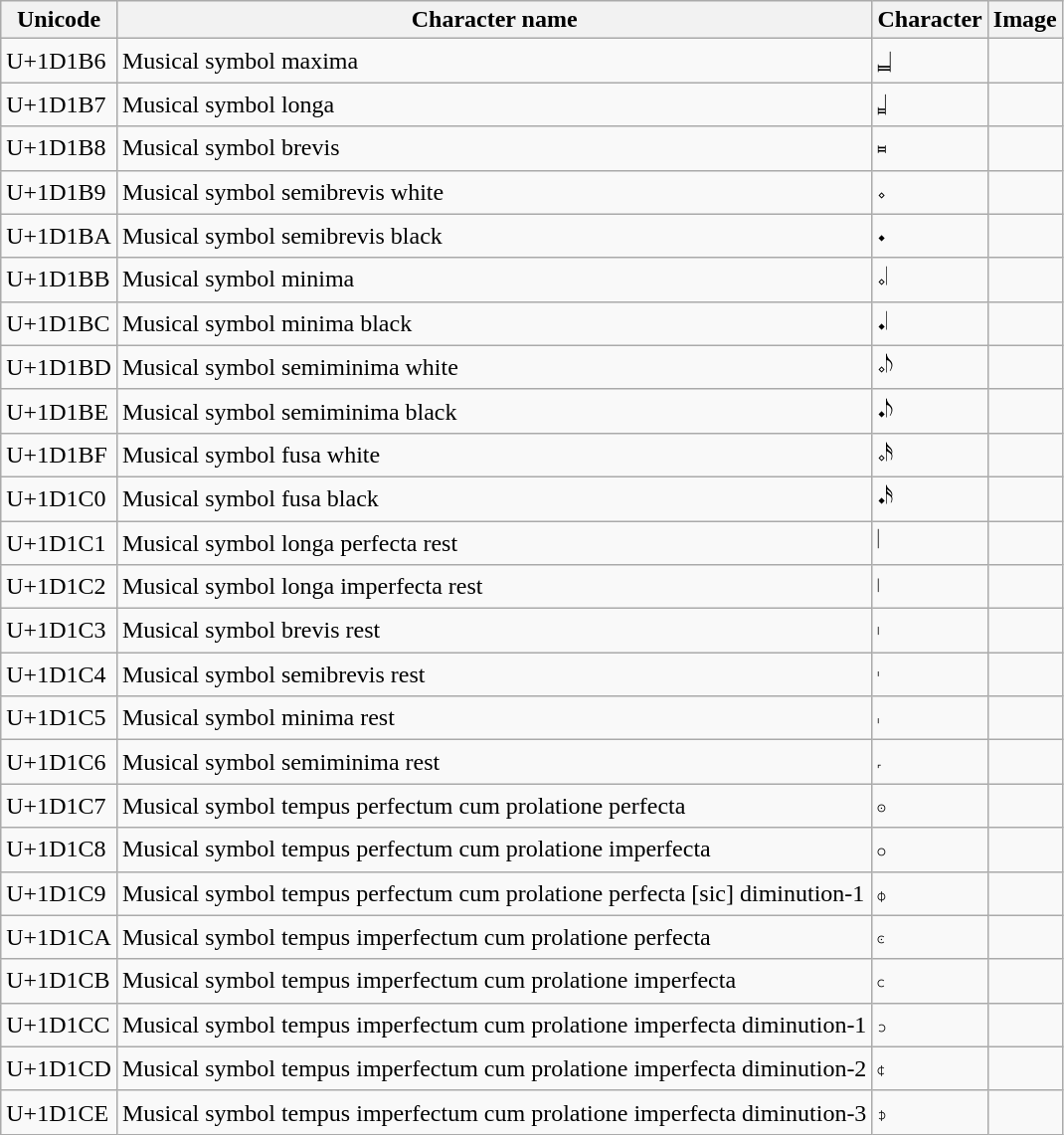<table class="wikitable">
<tr>
<th>Unicode</th>
<th>Character name</th>
<th>Character</th>
<th>Image</th>
</tr>
<tr>
<td>U+1D1B6</td>
<td>Musical symbol maxima</td>
<td><big>𝆶</big></td>
<td></td>
</tr>
<tr>
<td>U+1D1B7</td>
<td>Musical symbol longa</td>
<td><big>𝆷</big></td>
<td></td>
</tr>
<tr>
<td>U+1D1B8</td>
<td>Musical symbol brevis</td>
<td><big>𝆸</big></td>
<td></td>
</tr>
<tr>
<td>U+1D1B9</td>
<td>Musical symbol semibrevis white</td>
<td><big>𝆹</big></td>
<td></td>
</tr>
<tr>
<td>U+1D1BA</td>
<td>Musical symbol semibrevis black</td>
<td><big>𝆺</big></td>
<td></td>
</tr>
<tr>
<td>U+1D1BB</td>
<td>Musical symbol minima</td>
<td><big>𝆹𝅥</big></td>
<td></td>
</tr>
<tr>
<td>U+1D1BC</td>
<td>Musical symbol minima black</td>
<td><big>𝆺𝅥</big></td>
<td></td>
</tr>
<tr>
<td>U+1D1BD</td>
<td>Musical symbol semiminima white</td>
<td><big>𝆹𝅥𝅮</big></td>
<td></td>
</tr>
<tr>
<td>U+1D1BE</td>
<td>Musical symbol semiminima black</td>
<td><big>𝆺𝅥𝅮</big></td>
<td></td>
</tr>
<tr>
<td>U+1D1BF</td>
<td>Musical symbol fusa white</td>
<td><big>𝆹𝅥𝅯</big></td>
<td></td>
</tr>
<tr>
<td>U+1D1C0</td>
<td>Musical symbol fusa black</td>
<td><big>𝆺𝅥𝅯</big></td>
<td></td>
</tr>
<tr>
<td>U+1D1C1</td>
<td>Musical symbol longa perfecta rest</td>
<td><big>𝇁</big></td>
<td></td>
</tr>
<tr>
<td>U+1D1C2</td>
<td>Musical symbol longa imperfecta rest</td>
<td><big>𝇂</big></td>
<td></td>
</tr>
<tr>
<td>U+1D1C3</td>
<td>Musical symbol brevis rest</td>
<td><big>𝇃</big></td>
<td></td>
</tr>
<tr>
<td>U+1D1C4</td>
<td>Musical symbol semibrevis rest</td>
<td><big>𝇄</big></td>
<td></td>
</tr>
<tr>
<td>U+1D1C5</td>
<td>Musical symbol minima rest</td>
<td><big>𝇅</big></td>
<td></td>
</tr>
<tr>
<td>U+1D1C6</td>
<td>Musical symbol semiminima rest</td>
<td><big>𝇆</big></td>
<td></td>
</tr>
<tr>
<td>U+1D1C7</td>
<td>Musical symbol tempus perfectum cum prolatione perfecta</td>
<td><big>𝇇</big></td>
<td></td>
</tr>
<tr>
<td>U+1D1C8</td>
<td>Musical symbol tempus perfectum cum prolatione imperfecta</td>
<td><big>𝇈</big></td>
<td></td>
</tr>
<tr>
<td>U+1D1C9</td>
<td>Musical symbol tempus perfectum cum prolatione perfecta [sic] diminution-1</td>
<td><big>𝇉</big></td>
<td></td>
</tr>
<tr>
<td>U+1D1CA</td>
<td>Musical symbol tempus imperfectum cum prolatione perfecta</td>
<td><big>𝇊</big></td>
<td></td>
</tr>
<tr>
<td>U+1D1CB</td>
<td>Musical symbol tempus imperfectum cum prolatione imperfecta</td>
<td><big>𝇋</big></td>
<td></td>
</tr>
<tr>
<td>U+1D1CC</td>
<td>Musical symbol tempus imperfectum cum prolatione imperfecta diminution-1</td>
<td><big>𝇌</big></td>
<td></td>
</tr>
<tr>
<td>U+1D1CD</td>
<td>Musical symbol tempus imperfectum cum prolatione imperfecta diminution-2</td>
<td><big>𝇍</big></td>
<td></td>
</tr>
<tr>
<td>U+1D1CE</td>
<td>Musical symbol tempus imperfectum cum prolatione imperfecta diminution-3</td>
<td><big>𝇎</big></td>
<td></td>
</tr>
</table>
